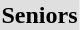<table>
<tr bgcolor="DFDFDF">
<td colspan="4" align="center"><strong>Seniors</strong></td>
</tr>
<tr>
<th scope=row style="text-align:left"><br></th>
<td></td>
<td></td>
<td></td>
</tr>
<tr>
<th scope=row style="text-align:left"><br></th>
<td></td>
<td></td>
<td></td>
</tr>
<tr>
<th scope=row style="text-align:left"><br></th>
<td><br></td>
<td></td>
<td></td>
</tr>
<tr>
<th scope=row style="text-align:left"><br></th>
<td></td>
<td></td>
<td></td>
</tr>
<tr>
<th scope=row style="text-align:left"><br></th>
<td><br></td>
<td></td>
<td></td>
</tr>
</table>
